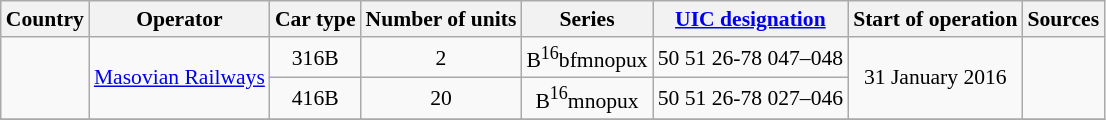<table class="wikitable" style="text-align:center; font-size:90%;">
<tr>
<th>Country</th>
<th>Operator</th>
<th>Car type</th>
<th>Number of units</th>
<th>Series</th>
<th><a href='#'>UIC designation</a></th>
<th>Start of operation</th>
<th>Sources</th>
</tr>
<tr>
<td rowspan=2></td>
<td rowspan=2><a href='#'>Masovian Railways</a></td>
<td>316B</td>
<td>2</td>
<td>B<sup>16</sup>bfmnopux</td>
<td>50 51 26-78 047–048</td>
<td rowspan=2>31 January 2016</td>
<td rowspan=2></td>
</tr>
<tr>
<td>416B</td>
<td>20</td>
<td>B<sup>16</sup>mnopux</td>
<td>50 51 26-78 027–046</td>
</tr>
<tr>
</tr>
</table>
